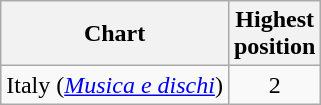<table class="wikitable">
<tr>
<th>Chart</th>
<th>Highest<br>position</th>
</tr>
<tr>
<td>Italy (<em><a href='#'>Musica e dischi</a></em>)</td>
<td style="text-align:center">2</td>
</tr>
</table>
